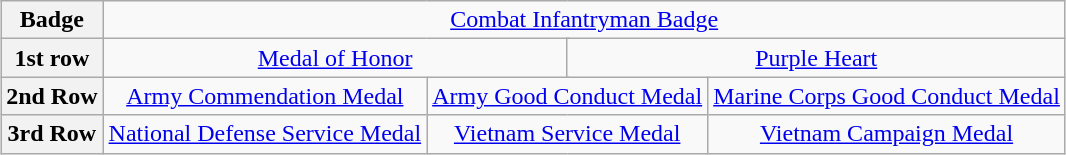<table class="wikitable" style="margin:1em auto; text-align:center;">
<tr>
<th>Badge</th>
<td colspan="12"><a href='#'>Combat Infantryman Badge</a></td>
</tr>
<tr>
<th>1st row</th>
<td colspan="6"><a href='#'>Medal of Honor</a></td>
<td colspan="6"><a href='#'>Purple Heart</a></td>
</tr>
<tr>
<th>2nd Row</th>
<td colspan="4"><a href='#'>Army Commendation Medal</a></td>
<td colspan="4"><a href='#'>Army Good Conduct Medal</a></td>
<td colspan="4"><a href='#'>Marine Corps Good Conduct Medal</a></td>
</tr>
<tr>
<th>3rd Row</th>
<td colspan="4"><a href='#'>National Defense Service Medal</a></td>
<td colspan="4"><a href='#'>Vietnam Service Medal</a> <br></td>
<td colspan="4"><a href='#'>Vietnam Campaign Medal</a> <br></td>
</tr>
</table>
